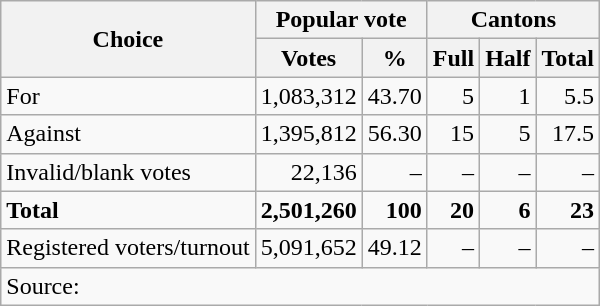<table class=wikitable style=text-align:right>
<tr>
<th rowspan=2>Choice</th>
<th colspan=2>Popular vote</th>
<th colspan=3>Cantons</th>
</tr>
<tr>
<th>Votes</th>
<th>%</th>
<th>Full</th>
<th>Half</th>
<th>Total</th>
</tr>
<tr>
<td align=left>For</td>
<td>1,083,312</td>
<td>43.70</td>
<td>5</td>
<td>1</td>
<td>5.5</td>
</tr>
<tr>
<td align=left>Against</td>
<td>1,395,812</td>
<td>56.30</td>
<td>15</td>
<td>5</td>
<td>17.5</td>
</tr>
<tr>
<td align=left>Invalid/blank votes</td>
<td>22,136</td>
<td>–</td>
<td>–</td>
<td>–</td>
<td>–</td>
</tr>
<tr>
<td align=left><strong>Total</strong></td>
<td><strong>2,501,260</strong></td>
<td><strong>100</strong></td>
<td><strong>20</strong></td>
<td><strong>6</strong></td>
<td><strong>23</strong></td>
</tr>
<tr>
<td align=left>Registered voters/turnout</td>
<td>5,091,652</td>
<td>49.12</td>
<td>–</td>
<td>–</td>
<td>–</td>
</tr>
<tr>
<td align=left colspan=6>Source: </td>
</tr>
</table>
